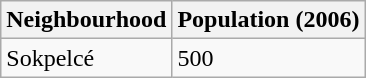<table class="wikitable">
<tr>
<th>Neighbourhood</th>
<th>Population (2006)</th>
</tr>
<tr>
<td>Sokpelcé</td>
<td>500</td>
</tr>
</table>
